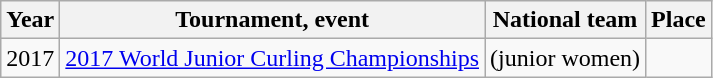<table class="wikitable">
<tr>
<th scope="col">Year</th>
<th scope="col">Tournament, event</th>
<th scope="col">National team</th>
<th scope="col">Place</th>
</tr>
<tr>
<td>2017</td>
<td><a href='#'>2017 World Junior Curling Championships</a></td>
<td> (junior women)</td>
<td></td>
</tr>
</table>
